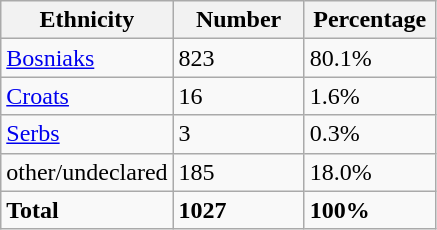<table class="wikitable">
<tr>
<th width="100px">Ethnicity</th>
<th width="80px">Number</th>
<th width="80px">Percentage</th>
</tr>
<tr>
<td><a href='#'>Bosniaks</a></td>
<td>823</td>
<td>80.1%</td>
</tr>
<tr>
<td><a href='#'>Croats</a></td>
<td>16</td>
<td>1.6%</td>
</tr>
<tr>
<td><a href='#'>Serbs</a></td>
<td>3</td>
<td>0.3%</td>
</tr>
<tr>
<td>other/undeclared</td>
<td>185</td>
<td>18.0%</td>
</tr>
<tr>
<td><strong>Total</strong></td>
<td><strong>1027</strong></td>
<td><strong>100%</strong></td>
</tr>
</table>
